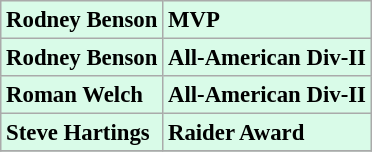<table class="wikitable" style="background:#d9fbe8; font-size:95%;">
<tr>
<td><strong>Rodney Benson</strong></td>
<td><strong>MVP</strong></td>
</tr>
<tr>
<td><strong>Rodney Benson</strong></td>
<td><strong>All-American Div-II</strong></td>
</tr>
<tr>
<td><strong>Roman Welch</strong></td>
<td><strong>All-American Div-II</strong></td>
</tr>
<tr>
<td><strong>Steve Hartings</strong></td>
<td><strong>Raider Award</strong></td>
</tr>
<tr>
</tr>
</table>
